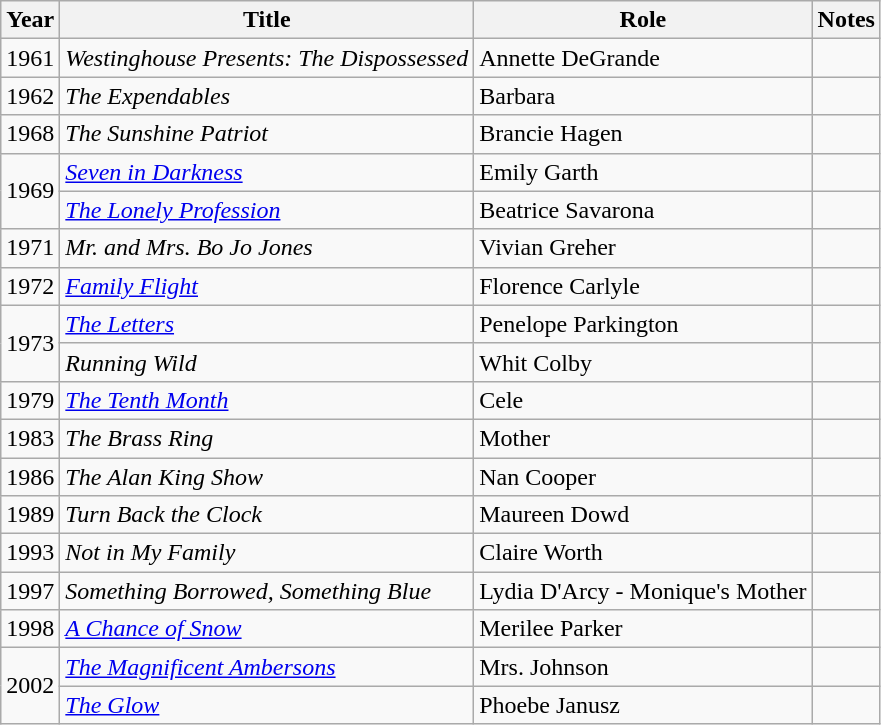<table class="wikitable sortable">
<tr>
<th>Year</th>
<th>Title</th>
<th>Role</th>
<th class="unsortable">Notes</th>
</tr>
<tr>
<td>1961</td>
<td><em>Westinghouse Presents: The Dispossessed</em></td>
<td>Annette DeGrande</td>
<td></td>
</tr>
<tr>
<td>1962</td>
<td><em>The Expendables</em></td>
<td>Barbara</td>
<td></td>
</tr>
<tr>
<td>1968</td>
<td><em>The Sunshine Patriot</em></td>
<td>Brancie Hagen</td>
<td></td>
</tr>
<tr>
<td rowspan=2>1969</td>
<td><em><a href='#'>Seven in Darkness</a></em></td>
<td>Emily Garth</td>
<td></td>
</tr>
<tr>
<td><em><a href='#'>The Lonely Profession</a></em></td>
<td>Beatrice Savarona</td>
<td></td>
</tr>
<tr>
<td>1971</td>
<td><em>Mr. and Mrs. Bo Jo Jones</em></td>
<td>Vivian Greher</td>
<td></td>
</tr>
<tr>
<td>1972</td>
<td><em><a href='#'>Family Flight</a></em></td>
<td>Florence Carlyle</td>
<td></td>
</tr>
<tr>
<td rowspan=2>1973</td>
<td><em><a href='#'>The Letters</a></em></td>
<td>Penelope Parkington</td>
<td></td>
</tr>
<tr>
<td><em>Running Wild</em></td>
<td>Whit Colby</td>
<td></td>
</tr>
<tr>
<td>1979</td>
<td><em><a href='#'>The Tenth Month</a></em></td>
<td>Cele</td>
<td></td>
</tr>
<tr>
<td>1983</td>
<td><em>The Brass Ring</em></td>
<td>Mother</td>
<td></td>
</tr>
<tr>
<td>1986</td>
<td><em>The Alan King Show</em></td>
<td>Nan Cooper</td>
<td></td>
</tr>
<tr>
<td>1989</td>
<td><em>Turn Back the Clock</em></td>
<td>Maureen Dowd</td>
<td></td>
</tr>
<tr>
<td>1993</td>
<td><em>Not in My Family</em></td>
<td>Claire Worth</td>
<td></td>
</tr>
<tr>
<td>1997</td>
<td><em>Something Borrowed, Something Blue</em></td>
<td>Lydia D'Arcy - Monique's Mother</td>
<td></td>
</tr>
<tr>
<td>1998</td>
<td><em><a href='#'>A Chance of Snow</a></em></td>
<td>Merilee Parker</td>
<td></td>
</tr>
<tr>
<td rowspan=2>2002</td>
<td><em><a href='#'>The Magnificent Ambersons</a></em></td>
<td>Mrs. Johnson</td>
<td></td>
</tr>
<tr>
<td><em><a href='#'>The Glow</a></em></td>
<td>Phoebe Janusz</td>
<td></td>
</tr>
</table>
